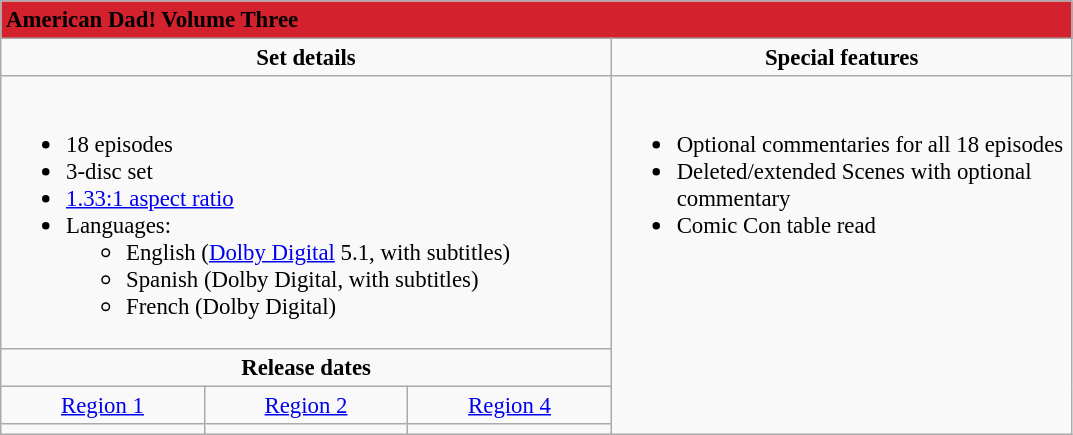<table class="wikitable" style="font-size: 95%;">
<tr>
<td colspan="5" style="background-color: #D3212D;"><strong>American Dad! Volume Three</strong></td>
</tr>
<tr valign="top">
<td align="center" width="300" colspan="3"><strong>Set details</strong></td>
<td width="300" align="center"><strong>Special features</strong></td>
</tr>
<tr valign="top">
<td colspan="3" align="left" width="400"><br><ul><li>18 episodes</li><li>3-disc set</li><li><a href='#'>1.33:1 aspect ratio</a></li><li>Languages:<ul><li>English (<a href='#'>Dolby Digital</a> 5.1, with subtitles)</li><li>Spanish (Dolby Digital, with subtitles)</li><li>French (Dolby Digital)</li></ul></li></ul></td>
<td rowspan="4" align="left" width="300"><br><ul><li>Optional commentaries for all 18 episodes</li><li>Deleted/extended Scenes with optional commentary</li><li>Comic Con table read</li></ul></td>
</tr>
<tr>
<td colspan="3" align="center"><strong>Release dates</strong></td>
</tr>
<tr>
<td align="center"><a href='#'>Region 1</a></td>
<td align="center"><a href='#'>Region 2</a></td>
<td align="center"><a href='#'>Region 4</a></td>
</tr>
<tr>
<td align="center"></td>
<td align="center"></td>
<td align="center"></td>
</tr>
</table>
